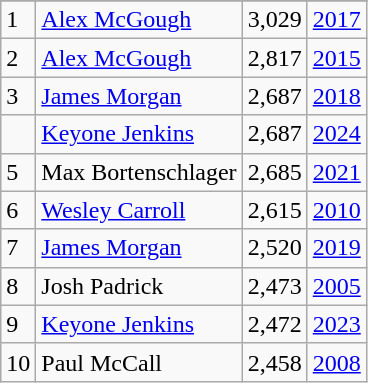<table class="wikitable">
<tr>
</tr>
<tr>
<td>1</td>
<td><a href='#'>Alex McGough</a></td>
<td><abbr>3,029</abbr></td>
<td><a href='#'>2017</a></td>
</tr>
<tr>
<td>2</td>
<td><a href='#'>Alex McGough</a></td>
<td><abbr>2,817</abbr></td>
<td><a href='#'>2015</a></td>
</tr>
<tr>
<td>3</td>
<td><a href='#'>James Morgan</a></td>
<td><abbr>2,687</abbr></td>
<td><a href='#'>2018</a></td>
</tr>
<tr>
<td></td>
<td><a href='#'>Keyone Jenkins</a></td>
<td><abbr>2,687</abbr></td>
<td><a href='#'>2024</a></td>
</tr>
<tr>
<td>5</td>
<td>Max Bortenschlager</td>
<td><abbr>2,685</abbr></td>
<td><a href='#'>2021</a></td>
</tr>
<tr>
<td>6</td>
<td><a href='#'>Wesley Carroll</a></td>
<td><abbr>2,615</abbr></td>
<td><a href='#'>2010</a></td>
</tr>
<tr>
<td>7</td>
<td><a href='#'>James Morgan</a></td>
<td><abbr>2,520</abbr></td>
<td><a href='#'>2019</a></td>
</tr>
<tr>
<td>8</td>
<td>Josh Padrick</td>
<td><abbr>2,473</abbr></td>
<td><a href='#'>2005</a></td>
</tr>
<tr>
<td>9</td>
<td><a href='#'>Keyone Jenkins</a></td>
<td><abbr>2,472</abbr></td>
<td><a href='#'>2023</a></td>
</tr>
<tr>
<td>10</td>
<td>Paul McCall</td>
<td><abbr>2,458</abbr></td>
<td><a href='#'>2008</a></td>
</tr>
</table>
